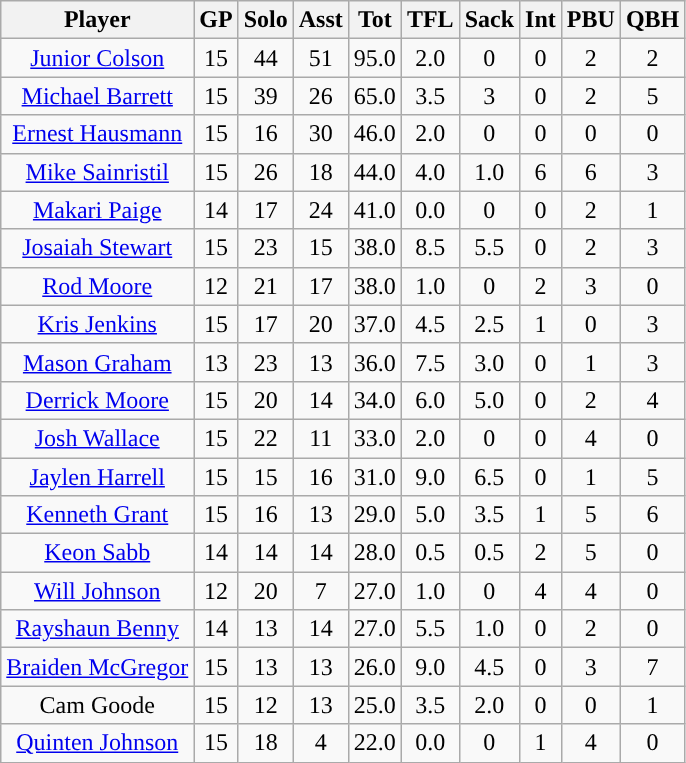<table class="wikitable sortable sortable" style="text-align: center">
<tr align=center>
<th>Player</th>
<th>GP</th>
<th>Solo</th>
<th>Asst</th>
<th>Tot</th>
<th>TFL</th>
<th>Sack</th>
<th>Int</th>
<th>PBU</th>
<th>QBH</th>
</tr>
<tr>
<td><a href='#'>Junior Colson</a></td>
<td>15</td>
<td>44</td>
<td>51</td>
<td>95.0</td>
<td>2.0</td>
<td>0</td>
<td>0</td>
<td>2</td>
<td>2</td>
</tr>
<tr>
<td><a href='#'>Michael Barrett</a></td>
<td>15</td>
<td>39</td>
<td>26</td>
<td>65.0</td>
<td>3.5</td>
<td>3</td>
<td>0</td>
<td>2</td>
<td>5</td>
</tr>
<tr>
<td><a href='#'>Ernest Hausmann</a></td>
<td>15</td>
<td>16</td>
<td>30</td>
<td>46.0</td>
<td>2.0</td>
<td>0</td>
<td>0</td>
<td>0</td>
<td>0</td>
</tr>
<tr>
<td><a href='#'>Mike Sainristil</a></td>
<td>15</td>
<td>26</td>
<td>18</td>
<td>44.0</td>
<td>4.0</td>
<td>1.0</td>
<td>6</td>
<td>6</td>
<td>3</td>
</tr>
<tr>
<td><a href='#'>Makari Paige</a></td>
<td>14</td>
<td>17</td>
<td>24</td>
<td>41.0</td>
<td>0.0</td>
<td>0</td>
<td>0</td>
<td>2</td>
<td>1</td>
</tr>
<tr>
<td><a href='#'>Josaiah Stewart</a></td>
<td>15</td>
<td>23</td>
<td>15</td>
<td>38.0</td>
<td>8.5</td>
<td>5.5</td>
<td>0</td>
<td>2</td>
<td>3</td>
</tr>
<tr>
<td><a href='#'>Rod Moore</a></td>
<td>12</td>
<td>21</td>
<td>17</td>
<td>38.0</td>
<td>1.0</td>
<td>0</td>
<td>2</td>
<td>3</td>
<td>0</td>
</tr>
<tr>
<td><a href='#'>Kris Jenkins</a></td>
<td>15</td>
<td>17</td>
<td>20</td>
<td>37.0</td>
<td>4.5</td>
<td>2.5</td>
<td>1</td>
<td>0</td>
<td>3</td>
</tr>
<tr>
<td><a href='#'>Mason Graham</a></td>
<td>13</td>
<td>23</td>
<td>13</td>
<td>36.0</td>
<td>7.5</td>
<td>3.0</td>
<td>0</td>
<td>1</td>
<td>3</td>
</tr>
<tr>
<td><a href='#'>Derrick Moore</a></td>
<td>15</td>
<td>20</td>
<td>14</td>
<td>34.0</td>
<td>6.0</td>
<td>5.0</td>
<td>0</td>
<td>2</td>
<td>4</td>
</tr>
<tr>
<td><a href='#'>Josh Wallace</a></td>
<td>15</td>
<td>22</td>
<td>11</td>
<td>33.0</td>
<td>2.0</td>
<td>0</td>
<td>0</td>
<td>4</td>
<td>0</td>
</tr>
<tr>
<td><a href='#'>Jaylen Harrell</a></td>
<td>15</td>
<td>15</td>
<td>16</td>
<td>31.0</td>
<td>9.0</td>
<td>6.5</td>
<td>0</td>
<td>1</td>
<td>5</td>
</tr>
<tr>
<td><a href='#'>Kenneth Grant</a></td>
<td>15</td>
<td>16</td>
<td>13</td>
<td>29.0</td>
<td>5.0</td>
<td>3.5</td>
<td>1</td>
<td>5</td>
<td>6</td>
</tr>
<tr>
<td><a href='#'>Keon Sabb</a></td>
<td>14</td>
<td>14</td>
<td>14</td>
<td>28.0</td>
<td>0.5</td>
<td>0.5</td>
<td>2</td>
<td>5</td>
<td>0</td>
</tr>
<tr>
<td><a href='#'>Will Johnson</a></td>
<td>12</td>
<td>20</td>
<td>7</td>
<td>27.0</td>
<td>1.0</td>
<td>0</td>
<td>4</td>
<td>4</td>
<td>0</td>
</tr>
<tr>
<td><a href='#'>Rayshaun Benny</a></td>
<td>14</td>
<td>13</td>
<td>14</td>
<td>27.0</td>
<td>5.5</td>
<td>1.0</td>
<td>0</td>
<td>2</td>
<td>0</td>
</tr>
<tr>
<td><a href='#'>Braiden McGregor</a></td>
<td>15</td>
<td>13</td>
<td>13</td>
<td>26.0</td>
<td>9.0</td>
<td>4.5</td>
<td>0</td>
<td>3</td>
<td>7</td>
</tr>
<tr>
<td>Cam Goode</td>
<td>15</td>
<td>12</td>
<td>13</td>
<td>25.0</td>
<td>3.5</td>
<td>2.0</td>
<td>0</td>
<td>0</td>
<td>1</td>
</tr>
<tr>
<td><a href='#'>Quinten Johnson</a></td>
<td>15</td>
<td>18</td>
<td>4</td>
<td>22.0</td>
<td>0.0</td>
<td>0</td>
<td>1</td>
<td>4</td>
<td>0</td>
</tr>
</table>
